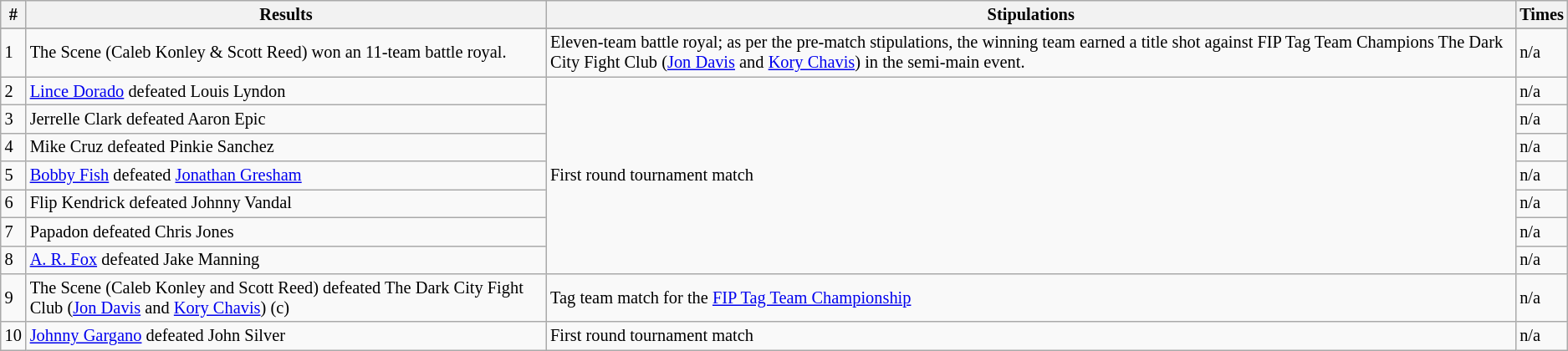<table style="font-size: 85%" class="wikitable sortable">
<tr>
<th><strong>#</strong></th>
<th><strong>Results</strong></th>
<th><strong>Stipulations</strong></th>
<th><strong>Times</strong></th>
</tr>
<tr>
</tr>
<tr>
<td>1</td>
<td>The Scene (Caleb Konley & Scott Reed) won an 11-team battle royal.</td>
<td>Eleven-team battle royal; as per the pre-match stipulations, the winning team earned a title shot against FIP Tag Team Champions The Dark City Fight Club (<a href='#'>Jon Davis</a> and <a href='#'>Kory Chavis</a>) in the semi-main event.</td>
<td>n/a</td>
</tr>
<tr>
<td>2</td>
<td><a href='#'>Lince Dorado</a> defeated Louis Lyndon</td>
<td rowspan="7">First round tournament match</td>
<td>n/a</td>
</tr>
<tr>
<td>3</td>
<td>Jerrelle Clark defeated Aaron Epic</td>
<td>n/a</td>
</tr>
<tr>
<td>4</td>
<td>Mike Cruz defeated Pinkie Sanchez</td>
<td>n/a</td>
</tr>
<tr>
<td>5</td>
<td><a href='#'>Bobby Fish</a> defeated <a href='#'>Jonathan Gresham</a></td>
<td>n/a</td>
</tr>
<tr>
<td>6</td>
<td>Flip Kendrick defeated Johnny Vandal</td>
<td>n/a</td>
</tr>
<tr>
<td>7</td>
<td>Papadon defeated Chris Jones</td>
<td>n/a</td>
</tr>
<tr>
<td>8</td>
<td><a href='#'>A. R. Fox</a> defeated Jake Manning</td>
<td>n/a</td>
</tr>
<tr>
<td>9</td>
<td>The Scene (Caleb Konley and Scott Reed) defeated The Dark City Fight Club (<a href='#'>Jon Davis</a> and <a href='#'>Kory Chavis</a>) (c)</td>
<td>Tag team match for the <a href='#'>FIP Tag Team Championship</a></td>
<td>n/a</td>
</tr>
<tr>
<td>10</td>
<td><a href='#'>Johnny Gargano</a> defeated John Silver</td>
<td>First round tournament match</td>
<td>n/a</td>
</tr>
</table>
